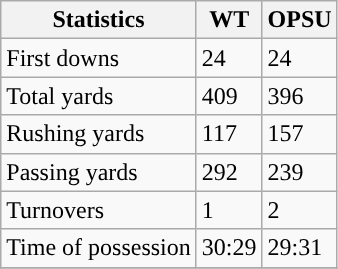<table class="wikitable">
<tr>
<th>Statistics</th>
<th>WT</th>
<th>OPSU</th>
</tr>
<tr>
<td>First downs</td>
<td>24</td>
<td>24</td>
</tr>
<tr>
<td>Total yards</td>
<td>409</td>
<td>396</td>
</tr>
<tr>
<td>Rushing yards</td>
<td>117</td>
<td>157</td>
</tr>
<tr>
<td>Passing yards</td>
<td>292</td>
<td>239</td>
</tr>
<tr>
<td>Turnovers</td>
<td>1</td>
<td>2</td>
</tr>
<tr>
<td>Time of possession</td>
<td>30:29</td>
<td>29:31</td>
</tr>
<tr>
</tr>
</table>
